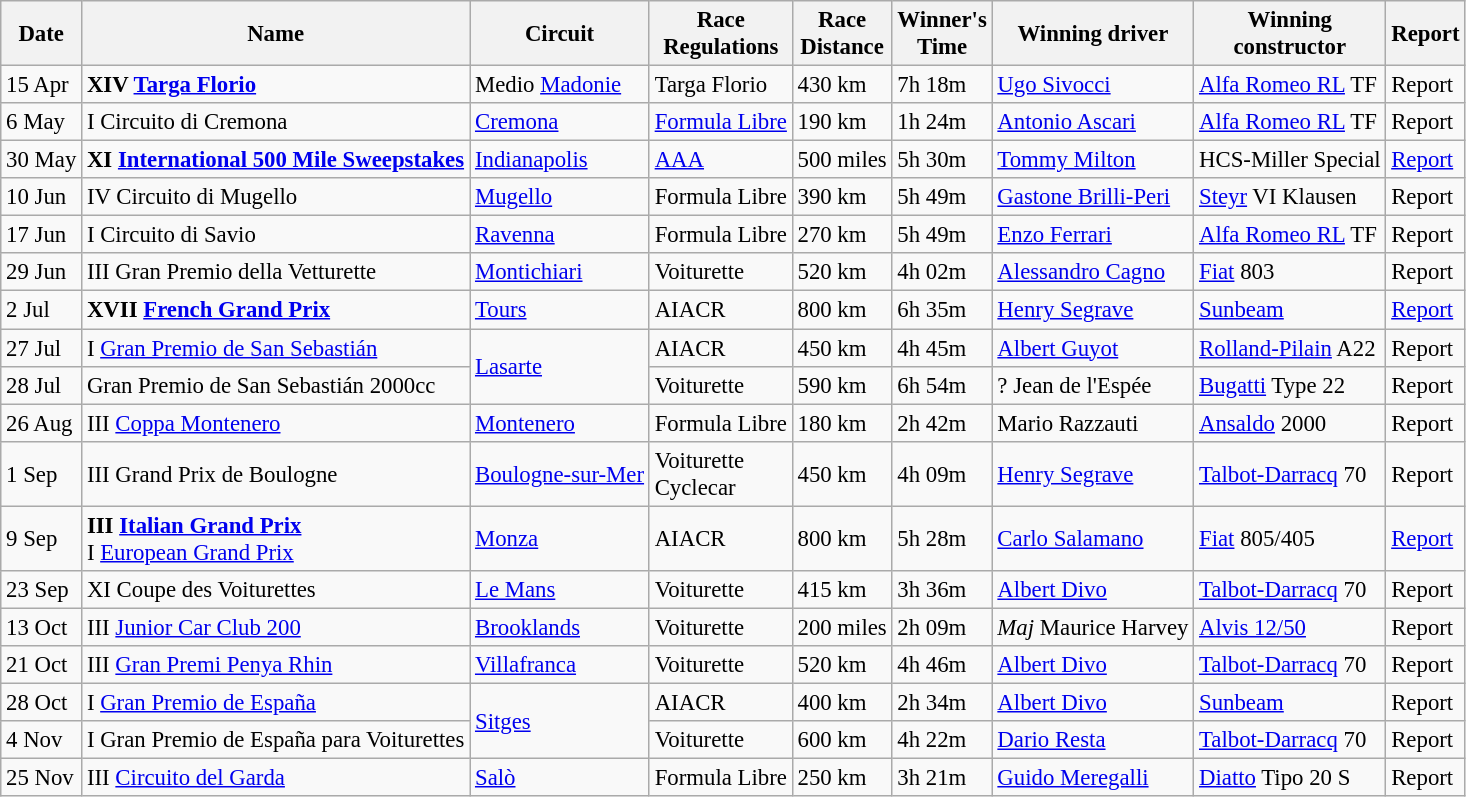<table class="wikitable" style="font-size:95%">
<tr>
<th>Date</th>
<th>Name</th>
<th>Circuit</th>
<th>Race<br>Regulations</th>
<th>Race<br>Distance</th>
<th>Winner's<br>Time</th>
<th>Winning driver</th>
<th>Winning<br>constructor</th>
<th>Report</th>
</tr>
<tr>
<td>15 Apr</td>
<td> <strong>XIV <a href='#'>Targa Florio</a></strong></td>
<td>Medio <a href='#'>Madonie</a></td>
<td>Targa Florio</td>
<td>430 km</td>
<td>7h 18m</td>
<td> <a href='#'>Ugo Sivocci</a></td>
<td><a href='#'>Alfa Romeo RL</a> TF</td>
<td>Report</td>
</tr>
<tr>
<td>6 May</td>
<td> I Circuito di Cremona</td>
<td><a href='#'>Cremona</a></td>
<td><a href='#'>Formula Libre</a></td>
<td>190 km</td>
<td>1h 24m</td>
<td> <a href='#'>Antonio Ascari</a></td>
<td><a href='#'>Alfa Romeo RL</a> TF</td>
<td>Report</td>
</tr>
<tr>
<td>30 May</td>
<td> <strong>XI <a href='#'>International 500 Mile Sweepstakes</a></strong></td>
<td><a href='#'>Indianapolis</a></td>
<td><a href='#'>AAA</a></td>
<td>500 miles</td>
<td>5h 30m</td>
<td> <a href='#'>Tommy Milton</a></td>
<td>HCS-Miller Special</td>
<td><a href='#'>Report</a></td>
</tr>
<tr>
<td>10 Jun</td>
<td> IV Circuito di Mugello</td>
<td><a href='#'>Mugello</a></td>
<td>Formula Libre</td>
<td>390 km</td>
<td>5h 49m</td>
<td> <a href='#'>Gastone Brilli-Peri</a></td>
<td><a href='#'>Steyr</a> VI Klausen</td>
<td>Report</td>
</tr>
<tr>
<td>17 Jun</td>
<td> I Circuito di Savio</td>
<td><a href='#'>Ravenna</a></td>
<td>Formula Libre</td>
<td>270 km</td>
<td>5h 49m</td>
<td> <a href='#'>Enzo Ferrari</a></td>
<td><a href='#'>Alfa Romeo RL</a> TF</td>
<td>Report</td>
</tr>
<tr>
<td>29 Jun</td>
<td> III Gran Premio della Vetturette</td>
<td><a href='#'>Montichiari</a></td>
<td>Voiturette</td>
<td>520 km</td>
<td>4h 02m</td>
<td> <a href='#'>Alessandro Cagno</a></td>
<td><a href='#'>Fiat</a> 803</td>
<td>Report</td>
</tr>
<tr>
<td>2 Jul</td>
<td> <strong>XVII <a href='#'>French Grand Prix</a> </strong></td>
<td><a href='#'>Tours</a></td>
<td>AIACR</td>
<td>800 km</td>
<td>6h 35m</td>
<td> <a href='#'>Henry Segrave</a></td>
<td><a href='#'>Sunbeam</a></td>
<td><a href='#'>Report</a></td>
</tr>
<tr>
<td>27 Jul</td>
<td> I <a href='#'>Gran Premio de San Sebastián</a></td>
<td rowspan=2><a href='#'>Lasarte</a></td>
<td>AIACR</td>
<td>450 km</td>
<td>4h 45m</td>
<td> <a href='#'>Albert Guyot</a></td>
<td><a href='#'>Rolland-Pilain</a> A22</td>
<td>Report</td>
</tr>
<tr>
<td>28 Jul</td>
<td> Gran Premio de San Sebastián 2000cc</td>
<td>Voiturette</td>
<td>590 km</td>
<td>6h 54m</td>
<td>? Jean de l'Espée</td>
<td><a href='#'>Bugatti</a> Type 22</td>
<td>Report</td>
</tr>
<tr>
<td>26 Aug</td>
<td> III <a href='#'>Coppa Montenero</a></td>
<td><a href='#'>Montenero</a></td>
<td>Formula Libre</td>
<td>180 km</td>
<td>2h 42m</td>
<td> Mario Razzauti</td>
<td><a href='#'>Ansaldo</a> 2000</td>
<td>Report</td>
</tr>
<tr>
<td>1 Sep</td>
<td> III Grand Prix de Boulogne</td>
<td><a href='#'>Boulogne-sur-Mer</a></td>
<td>Voiturette<br>Cyclecar</td>
<td>450 km</td>
<td>4h 09m</td>
<td> <a href='#'>Henry Segrave</a></td>
<td><a href='#'>Talbot-Darracq</a> 70</td>
<td>Report</td>
</tr>
<tr>
<td>9 Sep</td>
<td> <strong>III <a href='#'>Italian Grand Prix</a> </strong><br> I <a href='#'>European Grand Prix</a></td>
<td><a href='#'>Monza</a></td>
<td>AIACR</td>
<td>800 km</td>
<td>5h 28m</td>
<td> <a href='#'>Carlo Salamano</a></td>
<td><a href='#'>Fiat</a> 805/405</td>
<td><a href='#'>Report</a></td>
</tr>
<tr>
<td>23 Sep</td>
<td> XI Coupe des Voiturettes</td>
<td><a href='#'>Le Mans</a></td>
<td>Voiturette</td>
<td>415 km</td>
<td>3h 36m</td>
<td>  <a href='#'>Albert Divo</a></td>
<td><a href='#'>Talbot-Darracq</a> 70</td>
<td>Report</td>
</tr>
<tr>
<td>13 Oct</td>
<td> III <a href='#'>Junior Car Club 200</a></td>
<td><a href='#'>Brooklands</a></td>
<td>Voiturette</td>
<td>200 miles</td>
<td>2h 09m</td>
<td> <em>Maj</em> Maurice Harvey</td>
<td><a href='#'>Alvis 12/50</a></td>
<td>Report</td>
</tr>
<tr>
<td>21 Oct</td>
<td> III <a href='#'>Gran Premi Penya Rhin</a></td>
<td><a href='#'>Villafranca</a></td>
<td>Voiturette</td>
<td>520 km</td>
<td>4h 46m</td>
<td>  <a href='#'>Albert Divo</a></td>
<td><a href='#'>Talbot-Darracq</a> 70</td>
<td>Report</td>
</tr>
<tr>
<td>28 Oct</td>
<td> I <a href='#'>Gran Premio de España</a></td>
<td rowspan=2><a href='#'>Sitges</a></td>
<td>AIACR</td>
<td>400 km</td>
<td>2h 34m</td>
<td>  <a href='#'>Albert Divo</a></td>
<td><a href='#'>Sunbeam</a></td>
<td>Report</td>
</tr>
<tr>
<td>4 Nov</td>
<td> I Gran Premio de España para Voiturettes</td>
<td>Voiturette</td>
<td>600 km</td>
<td>4h 22m</td>
<td> <a href='#'>Dario Resta</a></td>
<td><a href='#'>Talbot-Darracq</a> 70</td>
<td>Report</td>
</tr>
<tr>
<td>25 Nov</td>
<td> III <a href='#'>Circuito del Garda</a></td>
<td><a href='#'>Salò</a></td>
<td>Formula Libre</td>
<td>250 km</td>
<td>3h 21m</td>
<td> <a href='#'>Guido Meregalli</a></td>
<td><a href='#'>Diatto</a> Tipo 20 S</td>
<td>Report</td>
</tr>
</table>
